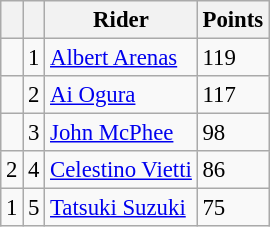<table class="wikitable" style="font-size: 95%;">
<tr>
<th></th>
<th></th>
<th>Rider</th>
<th>Points</th>
</tr>
<tr>
<td></td>
<td align=center>1</td>
<td> <a href='#'>Albert Arenas</a></td>
<td align=left>119</td>
</tr>
<tr>
<td></td>
<td align=center>2</td>
<td> <a href='#'>Ai Ogura</a></td>
<td align=left>117</td>
</tr>
<tr>
<td></td>
<td align=center>3</td>
<td> <a href='#'>John McPhee</a></td>
<td align=left>98</td>
</tr>
<tr>
<td> 2</td>
<td align=center>4</td>
<td> <a href='#'>Celestino Vietti</a></td>
<td align=left>86</td>
</tr>
<tr>
<td> 1</td>
<td align=center>5</td>
<td> <a href='#'>Tatsuki Suzuki</a></td>
<td align=left>75</td>
</tr>
</table>
